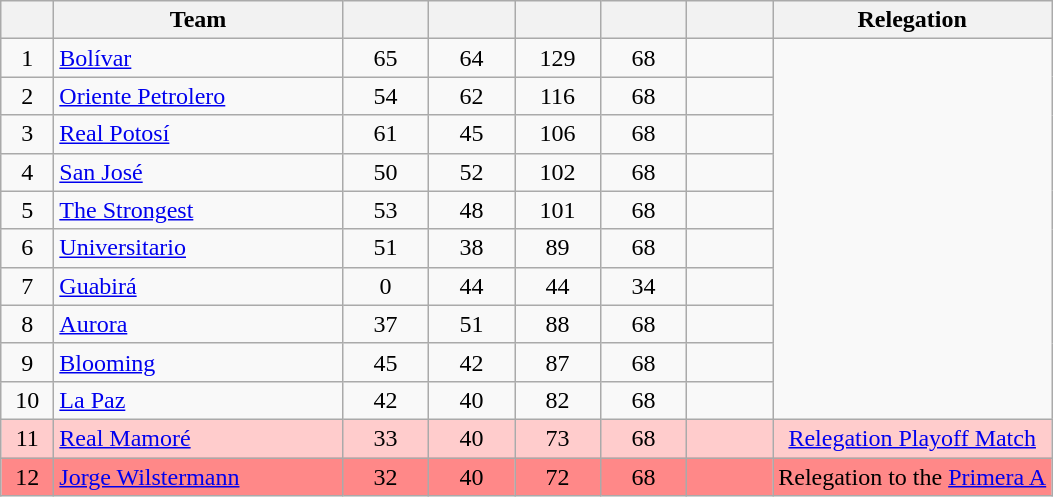<table class="wikitable" style="text-align: center;">
<tr>
<th width=28><br></th>
<th width=185>Team</th>
<th width=50></th>
<th width=50></th>
<th width=50></th>
<th width=50></th>
<th width=50><br></th>
<th>Relegation</th>
</tr>
<tr>
<td>1</td>
<td align="left"><a href='#'>Bolívar</a></td>
<td>65</td>
<td>64</td>
<td>129</td>
<td>68</td>
<td><strong></strong></td>
</tr>
<tr>
<td>2</td>
<td align="left"><a href='#'>Oriente Petrolero</a></td>
<td>54</td>
<td>62</td>
<td>116</td>
<td>68</td>
<td><strong></strong></td>
</tr>
<tr>
<td>3</td>
<td align="left"><a href='#'>Real Potosí</a></td>
<td>61</td>
<td>45</td>
<td>106</td>
<td>68</td>
<td><strong></strong></td>
</tr>
<tr>
<td>4</td>
<td align="left"><a href='#'>San José</a></td>
<td>50</td>
<td>52</td>
<td>102</td>
<td>68</td>
<td><strong></strong></td>
</tr>
<tr>
<td>5</td>
<td align="left"><a href='#'>The Strongest</a></td>
<td>53</td>
<td>48</td>
<td>101</td>
<td>68</td>
<td><strong></strong></td>
</tr>
<tr>
<td>6</td>
<td align="left"><a href='#'>Universitario</a></td>
<td>51</td>
<td>38</td>
<td>89</td>
<td>68</td>
<td><strong></strong></td>
</tr>
<tr>
<td>7</td>
<td align="left"><a href='#'>Guabirá</a></td>
<td>0</td>
<td>44</td>
<td>44</td>
<td>34</td>
<td><strong></strong></td>
</tr>
<tr>
<td>8</td>
<td align="left"><a href='#'>Aurora</a></td>
<td>37</td>
<td>51</td>
<td>88</td>
<td>68</td>
<td><strong></strong></td>
</tr>
<tr>
<td>9</td>
<td align="left"><a href='#'>Blooming</a></td>
<td>45</td>
<td>42</td>
<td>87</td>
<td>68</td>
<td><strong></strong></td>
</tr>
<tr>
<td>10</td>
<td align="left"><a href='#'>La Paz</a></td>
<td>42</td>
<td>40</td>
<td>82</td>
<td>68</td>
<td><strong></strong></td>
</tr>
<tr bgcolor=#FFCCCC>
<td>11</td>
<td align="left"><a href='#'>Real Mamoré</a></td>
<td>33</td>
<td>40</td>
<td>73</td>
<td>68</td>
<td><strong></strong></td>
<td rowspan=1><a href='#'>Relegation Playoff Match</a></td>
</tr>
<tr bgcolor=#FF8888>
<td>12</td>
<td align="left"><a href='#'>Jorge Wilstermann</a></td>
<td>32</td>
<td>40</td>
<td>72</td>
<td>68</td>
<td><strong></strong></td>
<td rowspan=1>Relegation to the <a href='#'>Primera A</a></td>
</tr>
</table>
